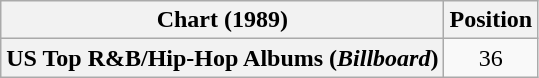<table class="wikitable plainrowheaders" style="text-align:center">
<tr>
<th scope="col">Chart (1989)</th>
<th scope="col">Position</th>
</tr>
<tr>
<th scope="row">US Top R&B/Hip-Hop Albums (<em>Billboard</em>)</th>
<td>36</td>
</tr>
</table>
